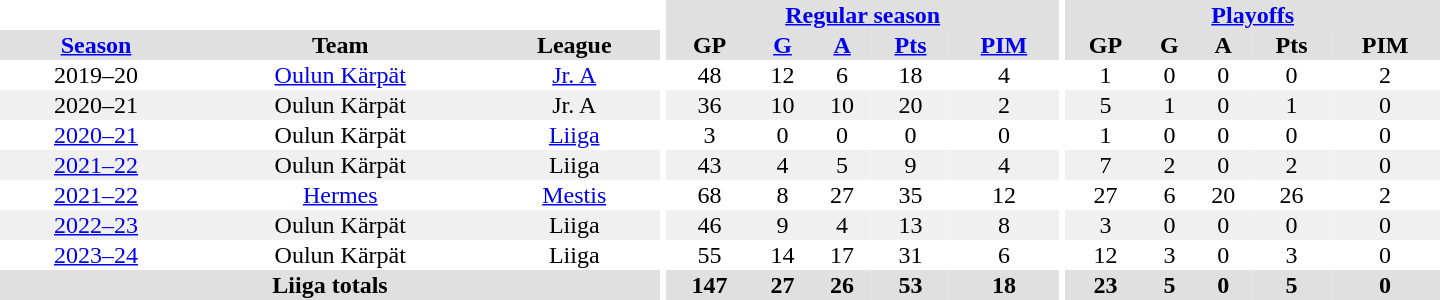<table border="0" cellpadding="1" cellspacing="0" style="text-align:center; width:60em;">
<tr bgcolor="#e0e0e0">
<th colspan="3" bgcolor="#ffffff"></th>
<th rowspan="99" bgcolor="#ffffff"></th>
<th colspan="5"><a href='#'>Regular season</a></th>
<th rowspan="99" bgcolor="#ffffff"></th>
<th colspan="5"><a href='#'>Playoffs</a></th>
</tr>
<tr bgcolor="#e0e0e0">
<th><a href='#'>Season</a></th>
<th>Team</th>
<th>League</th>
<th>GP</th>
<th><a href='#'>G</a></th>
<th><a href='#'>A</a></th>
<th><a href='#'>Pts</a></th>
<th><a href='#'>PIM</a></th>
<th>GP</th>
<th>G</th>
<th>A</th>
<th>Pts</th>
<th>PIM</th>
</tr>
<tr>
<td>2019–20</td>
<td><a href='#'>Oulun Kärpät</a></td>
<td><a href='#'>Jr. A</a></td>
<td>48</td>
<td>12</td>
<td>6</td>
<td>18</td>
<td>4</td>
<td>1</td>
<td>0</td>
<td>0</td>
<td>0</td>
<td>2</td>
</tr>
<tr bgcolor="#f0f0f0">
<td>2020–21</td>
<td>Oulun Kärpät</td>
<td>Jr. A</td>
<td>36</td>
<td>10</td>
<td>10</td>
<td>20</td>
<td>2</td>
<td>5</td>
<td>1</td>
<td>0</td>
<td>1</td>
<td>0</td>
</tr>
<tr>
<td><a href='#'>2020–21</a></td>
<td>Oulun Kärpät</td>
<td><a href='#'>Liiga</a></td>
<td>3</td>
<td>0</td>
<td>0</td>
<td>0</td>
<td>0</td>
<td>1</td>
<td>0</td>
<td>0</td>
<td>0</td>
<td>0</td>
</tr>
<tr bgcolor="#f0f0f0">
<td><a href='#'>2021–22</a></td>
<td>Oulun Kärpät</td>
<td>Liiga</td>
<td>43</td>
<td>4</td>
<td>5</td>
<td>9</td>
<td>4</td>
<td>7</td>
<td>2</td>
<td>0</td>
<td>2</td>
<td>0</td>
</tr>
<tr>
<td><a href='#'>2021–22</a></td>
<td><a href='#'>Hermes</a></td>
<td><a href='#'>Mestis</a></td>
<td>68</td>
<td>8</td>
<td>27</td>
<td>35</td>
<td>12</td>
<td>27</td>
<td>6</td>
<td>20</td>
<td>26</td>
<td>2</td>
</tr>
<tr bgcolor="#f0f0f0">
<td><a href='#'>2022–23</a></td>
<td>Oulun Kärpät</td>
<td>Liiga</td>
<td>46</td>
<td>9</td>
<td>4</td>
<td>13</td>
<td>8</td>
<td>3</td>
<td>0</td>
<td>0</td>
<td>0</td>
<td>0</td>
</tr>
<tr>
<td><a href='#'>2023–24</a></td>
<td>Oulun Kärpät</td>
<td>Liiga</td>
<td>55</td>
<td>14</td>
<td>17</td>
<td>31</td>
<td>6</td>
<td>12</td>
<td>3</td>
<td>0</td>
<td>3</td>
<td>0</td>
</tr>
<tr bgcolor="#e0e0e0">
<th colspan="3">Liiga totals</th>
<th>147</th>
<th>27</th>
<th>26</th>
<th>53</th>
<th>18</th>
<th>23</th>
<th>5</th>
<th>0</th>
<th>5</th>
<th>0</th>
</tr>
</table>
